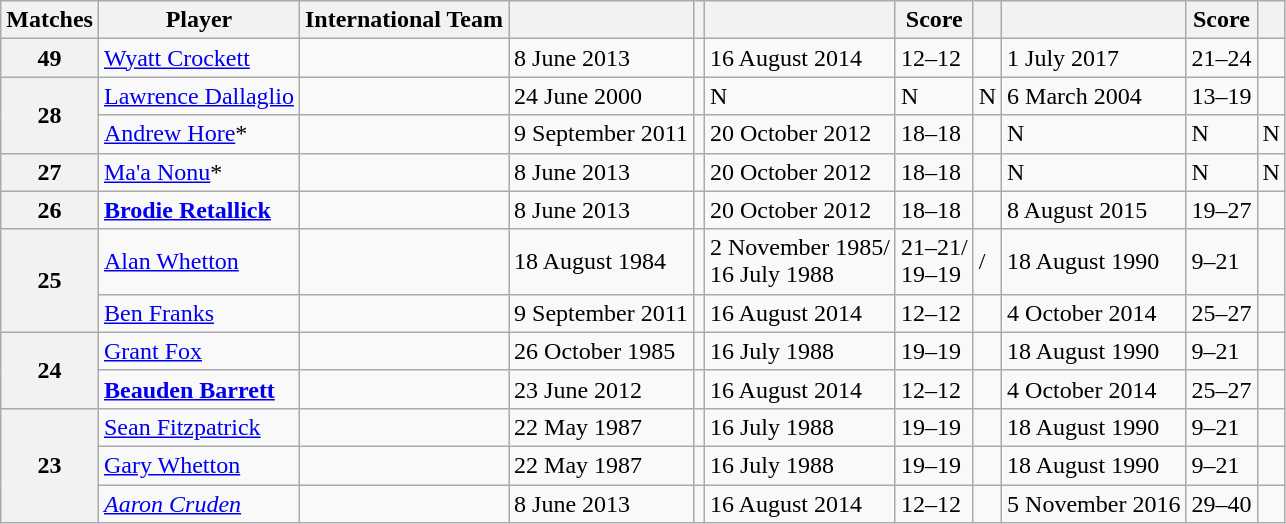<table class="wikitable sortable">
<tr>
<th>Matches</th>
<th>Player</th>
<th>International Team</th>
<th></th>
<th></th>
<th></th>
<th>Score</th>
<th></th>
<th></th>
<th>Score</th>
<th></th>
</tr>
<tr>
<th>49</th>
<td><a href='#'>Wyatt Crockett</a></td>
<td></td>
<td>8 June 2013</td>
<td></td>
<td>16 August 2014</td>
<td>12–12</td>
<td></td>
<td>1 July 2017</td>
<td>21–24</td>
<td></td>
</tr>
<tr>
<th rowspan=2>28</th>
<td><a href='#'>Lawrence Dallaglio</a></td>
<td></td>
<td>24 June 2000</td>
<td></td>
<td>N</td>
<td>N</td>
<td>N</td>
<td>6 March 2004</td>
<td>13–19</td>
<td></td>
</tr>
<tr>
<td><a href='#'>Andrew Hore</a>*</td>
<td></td>
<td>9 September 2011</td>
<td></td>
<td>20 October 2012</td>
<td>18–18</td>
<td></td>
<td>N</td>
<td>N</td>
<td>N</td>
</tr>
<tr>
<th>27</th>
<td><a href='#'>Ma'a Nonu</a>*</td>
<td></td>
<td>8 June 2013</td>
<td></td>
<td>20 October 2012</td>
<td>18–18</td>
<td></td>
<td>N</td>
<td>N</td>
<td>N</td>
</tr>
<tr>
<th>26</th>
<td><strong><a href='#'>Brodie Retallick</a></strong></td>
<td></td>
<td>8 June 2013</td>
<td></td>
<td>20 October 2012</td>
<td>18–18</td>
<td></td>
<td>8 August 2015</td>
<td>19–27</td>
<td></td>
</tr>
<tr>
<th rowspan=2>25</th>
<td><a href='#'>Alan Whetton</a></td>
<td></td>
<td>18 August 1984</td>
<td></td>
<td>2 November 1985/<br>16 July 1988</td>
<td>21–21/<br>19–19</td>
<td>/<br></td>
<td>18 August 1990</td>
<td>9–21</td>
<td></td>
</tr>
<tr>
<td><a href='#'>Ben Franks</a></td>
<td></td>
<td>9 September 2011</td>
<td></td>
<td>16 August 2014</td>
<td>12–12</td>
<td></td>
<td>4 October 2014</td>
<td>25–27</td>
<td></td>
</tr>
<tr>
<th rowspan=2>24</th>
<td><a href='#'>Grant Fox</a></td>
<td></td>
<td>26 October 1985</td>
<td></td>
<td>16 July 1988</td>
<td>19–19</td>
<td></td>
<td>18 August 1990</td>
<td>9–21</td>
<td></td>
</tr>
<tr>
<td><strong><a href='#'>Beauden Barrett</a></strong></td>
<td></td>
<td>23 June 2012</td>
<td></td>
<td>16 August 2014</td>
<td>12–12</td>
<td></td>
<td>4 October 2014</td>
<td>25–27</td>
<td></td>
</tr>
<tr>
<th rowspan=3>23</th>
<td><a href='#'>Sean Fitzpatrick</a></td>
<td></td>
<td>22 May 1987</td>
<td></td>
<td>16 July 1988</td>
<td>19–19</td>
<td></td>
<td>18 August 1990</td>
<td>9–21</td>
<td></td>
</tr>
<tr>
<td><a href='#'>Gary Whetton</a></td>
<td></td>
<td>22 May 1987</td>
<td></td>
<td>16 July 1988</td>
<td>19–19</td>
<td></td>
<td>18 August 1990</td>
<td>9–21</td>
<td></td>
</tr>
<tr>
<td><em><a href='#'>Aaron Cruden</a></em></td>
<td></td>
<td>8 June 2013</td>
<td></td>
<td>16 August 2014</td>
<td>12–12</td>
<td></td>
<td>5 November 2016</td>
<td>29–40</td>
<td></td>
</tr>
</table>
